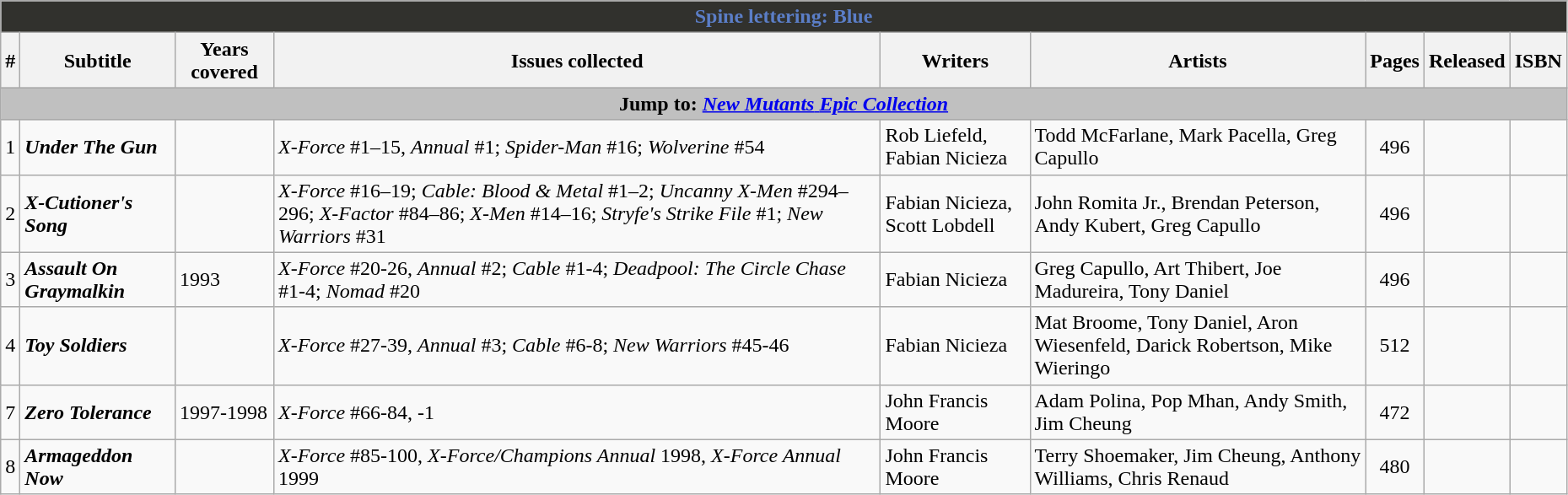<table class="wikitable sortable" width=98%>
<tr>
<th colspan=9 style="background-color: #31312D; color: #5B7EC7;">Spine lettering: Blue</th>
</tr>
<tr>
<th class="unsortable">#</th>
<th class="unsortable">Subtitle</th>
<th>Years covered</th>
<th class="unsortable">Issues collected</th>
<th class="unsortable">Writers</th>
<th class="unsortable">Artists</th>
<th class="unsortable">Pages</th>
<th>Released</th>
<th class="unsortable">ISBN</th>
</tr>
<tr>
<th colspan=9 style="background-color: silver;">Jump to: <a href='#'><em>New Mutants</em> <em>Epic Collection</em></a></th>
</tr>
<tr>
<td>1</td>
<td><strong><em>Under The Gun</em></strong></td>
<td></td>
<td><em>X-Force</em> #1–15, <em>Annual</em> #1; <em>Spider-Man</em> #16; <em>Wolverine</em> #54</td>
<td>Rob Liefeld, Fabian Nicieza</td>
<td>Todd McFarlane, Mark Pacella, Greg Capullo</td>
<td style="text-align: center;">496</td>
<td></td>
<td></td>
</tr>
<tr>
<td>2</td>
<td><strong><em>X-Cutioner's Song</em></strong></td>
<td></td>
<td><em>X-Force</em> #16–19; <em>Cable: Blood & Metal</em> #1–2; <em>Uncanny X-Men</em> #294–296; <em>X-Factor</em> #84–86; <em>X-Men</em> #14–16; <em>Stryfe's Strike File</em> #1; <em>New Warriors</em> #31</td>
<td>Fabian Nicieza, Scott Lobdell</td>
<td>John Romita Jr., Brendan Peterson, Andy Kubert, Greg Capullo</td>
<td style="text-align: center;">496</td>
<td></td>
<td></td>
</tr>
<tr>
<td>3</td>
<td><strong><em>Assault On Graymalkin</em></strong></td>
<td>1993</td>
<td><em>X-Force</em> #20-26, <em>Annual</em> #2; <em>Cable</em> #1-4; <em>Deadpool: The Circle Chase</em> #1-4; <em>Nomad</em> #20</td>
<td>Fabian Nicieza</td>
<td>Greg Capullo, Art Thibert, Joe Madureira, Tony Daniel</td>
<td style="text-align: center;">496</td>
<td></td>
<td></td>
</tr>
<tr>
<td>4</td>
<td><strong><em>Toy Soldiers</em></strong></td>
<td></td>
<td><em>X-Force</em> #27-39, <em>Annual</em> #3; <em>Cable</em> #6-8; <em>New Warriors</em> #45-46</td>
<td>Fabian Nicieza</td>
<td>Mat Broome, Tony Daniel, Aron Wiesenfeld, Darick Robertson, Mike Wieringo</td>
<td style="text-align: center;">512</td>
<td></td>
<td></td>
</tr>
<tr>
<td>7</td>
<td><strong><em>Zero Tolerance</em></strong></td>
<td>1997-1998</td>
<td><em>X-Force</em> #66-84, -1</td>
<td>John Francis Moore</td>
<td>Adam Polina, Pop Mhan, Andy Smith, Jim Cheung</td>
<td style="text-align: center;">472</td>
<td></td>
<td></td>
</tr>
<tr>
<td>8</td>
<td><strong><em>Armageddon Now</em></strong></td>
<td></td>
<td><em>X-Force</em> #85-100, <em>X-Force/Champions Annual</em> 1998, <em>X-Force Annual</em> 1999</td>
<td>John Francis Moore</td>
<td>Terry Shoemaker, Jim Cheung, Anthony Williams, Chris Renaud</td>
<td style="text-align: center;">480</td>
<td></td>
<td></td>
</tr>
</table>
